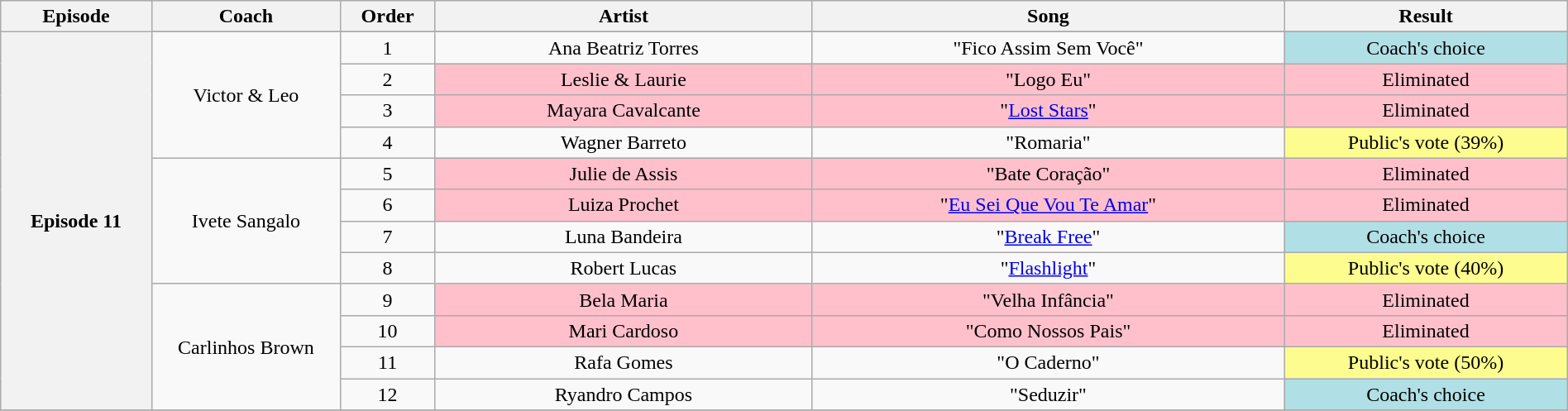<table class="wikitable" style="text-align:center; width:100%;">
<tr>
<th scope="col" width="08%">Episode</th>
<th scope="col" width="10%">Coach</th>
<th scope="col" width="05%">Order</th>
<th scope="col" width="20%">Artist</th>
<th scope="col" width="25%">Song</th>
<th scope="col" width="15%">Result</th>
</tr>
<tr>
<th scope="col" rowspan=13>Episode 11<br><small></small></th>
</tr>
<tr>
<td rowspan=4>Victor & Leo</td>
<td>1</td>
<td>Ana Beatriz Torres</td>
<td>"Fico Assim Sem Você"</td>
<td bgcolor=B0E0E6>Coach's choice</td>
</tr>
<tr>
<td>2</td>
<td bgcolor=FFC0CB>Leslie & Laurie</td>
<td bgcolor=FFC0CB>"Logo Eu"</td>
<td bgcolor=FFC0CB>Eliminated</td>
</tr>
<tr>
<td>3</td>
<td bgcolor=FFC0CB>Mayara Cavalcante</td>
<td bgcolor=FFC0CB>"<a href='#'>Lost Stars</a>"</td>
<td bgcolor=FFC0CB>Eliminated</td>
</tr>
<tr>
<td>4</td>
<td>Wagner Barreto</td>
<td>"Romaria"</td>
<td bgcolor=FDFC8F>Public's vote (39%)</td>
</tr>
<tr>
<td rowspan=4>Ivete Sangalo</td>
<td>5</td>
<td bgcolor=FFC0CB>Julie de Assis</td>
<td bgcolor=FFC0CB>"Bate Coração"</td>
<td bgcolor=FFC0CB>Eliminated</td>
</tr>
<tr>
<td>6</td>
<td bgcolor=FFC0CB>Luiza Prochet</td>
<td bgcolor=FFC0CB>"<a href='#'>Eu Sei Que Vou Te Amar</a>"</td>
<td bgcolor=FFC0CB>Eliminated</td>
</tr>
<tr>
<td>7</td>
<td>Luna Bandeira</td>
<td>"<a href='#'>Break Free</a>"</td>
<td bgcolor=B0E0E6>Coach's choice</td>
</tr>
<tr>
<td>8</td>
<td>Robert Lucas</td>
<td>"<a href='#'>Flashlight</a>"</td>
<td bgcolor=FDFC8F>Public's vote (40%)</td>
</tr>
<tr>
<td rowspan=4>Carlinhos Brown</td>
<td>9</td>
<td bgcolor=FFC0CB>Bela Maria</td>
<td bgcolor=FFC0CB>"Velha Infância"</td>
<td bgcolor=FFC0CB>Eliminated</td>
</tr>
<tr>
<td>10</td>
<td bgcolor=FFC0CB>Mari Cardoso</td>
<td bgcolor=FFC0CB>"Como Nossos Pais"</td>
<td bgcolor=FFC0CB>Eliminated</td>
</tr>
<tr>
<td>11</td>
<td>Rafa Gomes</td>
<td>"O Caderno"</td>
<td bgcolor=FDFC8F>Public's vote (50%)</td>
</tr>
<tr>
<td>12</td>
<td>Ryandro Campos</td>
<td>"Seduzir"</td>
<td bgcolor=B0E0E6>Coach's choice</td>
</tr>
<tr>
</tr>
</table>
